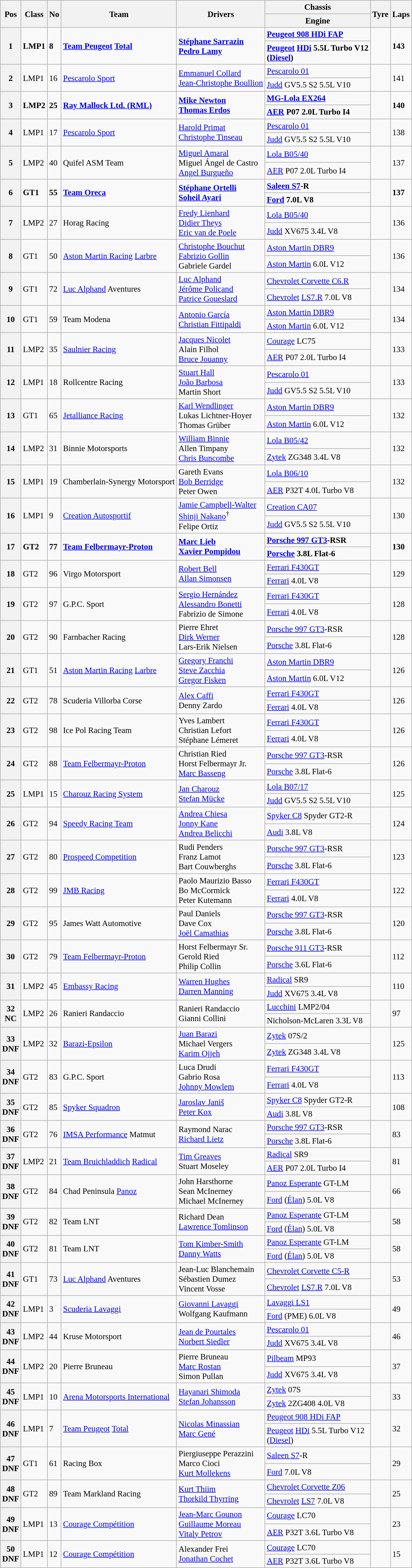<table class="wikitable" style="font-size: 95%;">
<tr>
<th rowspan=2>Pos</th>
<th rowspan=2>Class</th>
<th rowspan=2>No</th>
<th rowspan=2>Team</th>
<th rowspan=2>Drivers</th>
<th>Chassis</th>
<th rowspan=2>Tyre</th>
<th rowspan=2>Laps</th>
</tr>
<tr>
<th>Engine</th>
</tr>
<tr style="font-weight:bold">
<th rowspan=2>1</th>
<td rowspan=2>LMP1</td>
<td rowspan=2>8</td>
<td rowspan=2> <a href='#'>Team Peugeot</a> <a href='#'>Total</a></td>
<td rowspan=2> <a href='#'>Stéphane Sarrazin</a><br> <a href='#'>Pedro Lamy</a></td>
<td><a href='#'>Peugeot 908 HDi FAP</a></td>
<td rowspan=2></td>
<td rowspan=2>143</td>
</tr>
<tr style="font-weight:bold">
<td><a href='#'>Peugeot</a> <a href='#'>HDi</a> 5.5L Turbo V12<br>(<a href='#'>Diesel</a>)</td>
</tr>
<tr>
<th rowspan=2>2</th>
<td rowspan=2>LMP1</td>
<td rowspan=2>16</td>
<td rowspan=2> <a href='#'>Pescarolo Sport</a></td>
<td rowspan=2> <a href='#'>Emmanuel Collard</a><br> <a href='#'>Jean-Christophe Boullion</a></td>
<td><a href='#'>Pescarolo 01</a></td>
<td rowspan=2></td>
<td rowspan=2>141</td>
</tr>
<tr>
<td><a href='#'>Judd</a> GV5.5 S2 5.5L V10</td>
</tr>
<tr style="font-weight:bold">
<th rowspan=2>3</th>
<td rowspan=2>LMP2</td>
<td rowspan=2>25</td>
<td rowspan=2> <a href='#'>Ray Mallock Ltd. (RML)</a></td>
<td rowspan=2> <a href='#'>Mike Newton</a><br> <a href='#'>Thomas Erdos</a></td>
<td><a href='#'>MG-Lola EX264</a></td>
<td rowspan=2></td>
<td rowspan=2>140</td>
</tr>
<tr style="font-weight:bold">
<td><a href='#'>AER</a> P07 2.0L Turbo I4</td>
</tr>
<tr>
<th rowspan=2>4</th>
<td rowspan=2>LMP1</td>
<td rowspan=2>17</td>
<td rowspan=2> <a href='#'>Pescarolo Sport</a></td>
<td rowspan=2> <a href='#'>Harold Primat</a><br> <a href='#'>Christophe Tinseau</a></td>
<td><a href='#'>Pescarolo 01</a></td>
<td rowspan=2></td>
<td rowspan=2>138</td>
</tr>
<tr>
<td><a href='#'>Judd</a> GV5.5 S2 5.5L V10</td>
</tr>
<tr>
<th rowspan=2>5</th>
<td rowspan=2>LMP2</td>
<td rowspan=2>40</td>
<td rowspan=2> Quifel ASM Team</td>
<td rowspan=2> <a href='#'>Miguel Amaral</a><br> Miguel Ángel de Castro<br> <a href='#'>Angel Burgueño</a></td>
<td><a href='#'>Lola B05/40</a></td>
<td rowspan=2></td>
<td rowspan=2>137</td>
</tr>
<tr>
<td><a href='#'>AER</a> P07 2.0L Turbo I4</td>
</tr>
<tr style="font-weight:bold">
<th rowspan=2>6</th>
<td rowspan=2>GT1</td>
<td rowspan=2>55</td>
<td rowspan=2> <a href='#'>Team Oreca</a></td>
<td rowspan=2> <a href='#'>Stéphane Ortelli</a><br> <a href='#'>Soheil Ayari</a></td>
<td><a href='#'>Saleen S7</a>-R</td>
<td rowspan=2></td>
<td rowspan=2>137</td>
</tr>
<tr style="font-weight:bold">
<td><a href='#'>Ford</a> 7.0L V8</td>
</tr>
<tr>
<th rowspan=2>7</th>
<td rowspan=2>LMP2</td>
<td rowspan=2>27</td>
<td rowspan=2> Horag Racing</td>
<td rowspan=2> <a href='#'>Fredy Lienhard</a><br> <a href='#'>Didier Theys</a><br> <a href='#'>Eric van de Poele</a></td>
<td><a href='#'>Lola B05/40</a></td>
<td rowspan=2></td>
<td rowspan=2>136</td>
</tr>
<tr>
<td><a href='#'>Judd</a> XV675 3.4L V8</td>
</tr>
<tr>
<th rowspan=2>8</th>
<td rowspan=2>GT1</td>
<td rowspan=2>50</td>
<td rowspan=2> <a href='#'>Aston Martin Racing</a> <a href='#'>Larbre</a></td>
<td rowspan=2> <a href='#'>Christophe Bouchut</a><br> <a href='#'>Fabrizio Gollin</a><br> Gabriele Gardel</td>
<td><a href='#'>Aston Martin DBR9</a></td>
<td rowspan=2></td>
<td rowspan=2>136</td>
</tr>
<tr>
<td><a href='#'>Aston Martin</a> 6.0L V12</td>
</tr>
<tr>
<th rowspan=2>9</th>
<td rowspan=2>GT1</td>
<td rowspan=2>72</td>
<td rowspan=2> <a href='#'>Luc Alphand</a> Aventures</td>
<td rowspan=2> <a href='#'>Luc Alphand</a><br> <a href='#'>Jérôme Policand</a><br> <a href='#'>Patrice Goueslard</a></td>
<td><a href='#'>Chevrolet Corvette C6.R</a></td>
<td rowspan=2></td>
<td rowspan=2>134</td>
</tr>
<tr>
<td><a href='#'>Chevrolet</a> <a href='#'>LS7.R</a> 7.0L V8</td>
</tr>
<tr>
<th rowspan=2>10</th>
<td rowspan=2>GT1</td>
<td rowspan=2>59</td>
<td rowspan=2> Team Modena</td>
<td rowspan=2> <a href='#'>Antonio García</a><br> <a href='#'>Christian Fittipaldi</a></td>
<td><a href='#'>Aston Martin DBR9</a></td>
<td rowspan=2></td>
<td rowspan=2>134</td>
</tr>
<tr>
<td><a href='#'>Aston Martin</a> 6.0L V12</td>
</tr>
<tr>
<th rowspan=2>11</th>
<td rowspan=2>LMP2</td>
<td rowspan=2>35</td>
<td rowspan=2> <a href='#'>Saulnier Racing</a></td>
<td rowspan=2> <a href='#'>Jacques Nicolet</a><br> Alain Filhol<br> <a href='#'>Bruce Jouanny</a></td>
<td><a href='#'>Courage</a> LC75</td>
<td rowspan=2></td>
<td rowspan=2>133</td>
</tr>
<tr>
<td><a href='#'>AER</a> P07 2.0L Turbo I4</td>
</tr>
<tr>
<th rowspan=2>12</th>
<td rowspan=2>LMP1</td>
<td rowspan=2>18</td>
<td rowspan=2> Rollcentre Racing</td>
<td rowspan=2> <a href='#'>Stuart Hall</a><br> <a href='#'>João Barbosa</a><br> Martin Short</td>
<td><a href='#'>Pescarolo 01</a></td>
<td rowspan=2></td>
<td rowspan=2>133</td>
</tr>
<tr>
<td><a href='#'>Judd</a> GV5.5 S2 5.5L V10</td>
</tr>
<tr>
<th rowspan=2>13</th>
<td rowspan=2>GT1</td>
<td rowspan=2>65</td>
<td rowspan=2> <a href='#'>Jetalliance Racing</a></td>
<td rowspan=2> <a href='#'>Karl Wendlinger</a><br> Lukas Lichtner-Hoyer<br> Thomas Grüber</td>
<td><a href='#'>Aston Martin DBR9</a></td>
<td rowspan=2></td>
<td rowspan=2>132</td>
</tr>
<tr>
<td><a href='#'>Aston Martin</a> 6.0L V12</td>
</tr>
<tr>
<th rowspan=2>14</th>
<td rowspan=2>LMP2</td>
<td rowspan=2>31</td>
<td rowspan=2> Binnie Motorsports</td>
<td rowspan=2> <a href='#'>William Binnie</a><br> Allen Timpany<br> <a href='#'>Chris Buncombe</a></td>
<td><a href='#'>Lola B05/42</a></td>
<td rowspan=2></td>
<td rowspan=2>132</td>
</tr>
<tr>
<td><a href='#'>Zytek</a> ZG348 3.4L V8</td>
</tr>
<tr>
<th rowspan=2>15</th>
<td rowspan=2>LMP1</td>
<td rowspan=2>19</td>
<td rowspan=2> Chamberlain-Synergy Motorsport</td>
<td rowspan=2> Gareth Evans<br> <a href='#'>Bob Berridge</a><br> Peter Owen</td>
<td><a href='#'>Lola B06/10</a></td>
<td rowspan=2></td>
<td rowspan=2>132</td>
</tr>
<tr>
<td><a href='#'>AER</a> P32T 4.0L Turbo V8</td>
</tr>
<tr>
<th rowspan=2>16</th>
<td rowspan=2>LMP1</td>
<td rowspan=2>9</td>
<td rowspan=2> <a href='#'>Creation Autosportif</a></td>
<td rowspan=2> <a href='#'>Jamie Campbell-Walter</a><br> <a href='#'>Shinji Nakano</a><sup>†</sup><br> Felipe Ortiz</td>
<td><a href='#'>Creation CA07</a></td>
<td rowspan=2></td>
<td rowspan=2>130</td>
</tr>
<tr>
<td><a href='#'>Judd</a> GV5.5 S2 5.5L V10</td>
</tr>
<tr style="font-weight:bold">
<th rowspan=2>17</th>
<td rowspan=2>GT2</td>
<td rowspan=2>77</td>
<td rowspan=2> <a href='#'>Team Felbermayr-Proton</a></td>
<td rowspan=2> <a href='#'>Marc Lieb</a><br> <a href='#'>Xavier Pompidou</a></td>
<td><a href='#'>Porsche 997 GT3</a>-RSR</td>
<td rowspan=2></td>
<td rowspan=2>130</td>
</tr>
<tr style="font-weight:bold">
<td><a href='#'>Porsche</a> 3.8L Flat-6</td>
</tr>
<tr>
<th rowspan=2>18</th>
<td rowspan=2>GT2</td>
<td rowspan=2>96</td>
<td rowspan=2> Virgo Motorsport</td>
<td rowspan=2> <a href='#'>Robert Bell</a><br> <a href='#'>Allan Simonsen</a></td>
<td><a href='#'>Ferrari F430GT</a></td>
<td rowspan=2></td>
<td rowspan=2>129</td>
</tr>
<tr>
<td><a href='#'>Ferrari</a> 4.0L V8</td>
</tr>
<tr>
<th rowspan=2>19</th>
<td rowspan=2>GT2</td>
<td rowspan=2>97</td>
<td rowspan=2> G.P.C. Sport</td>
<td rowspan=2> <a href='#'>Sergio Hernández</a><br> <a href='#'>Alessandro Bonetti</a><br> Fabrizio de Simone</td>
<td><a href='#'>Ferrari F430GT</a></td>
<td rowspan=2></td>
<td rowspan=2>128</td>
</tr>
<tr>
<td><a href='#'>Ferrari</a> 4.0L V8</td>
</tr>
<tr>
<th rowspan=2>20</th>
<td rowspan=2>GT2</td>
<td rowspan=2>90</td>
<td rowspan=2> Farnbacher Racing</td>
<td rowspan=2> Pierre Ehret<br> <a href='#'>Dirk Werner</a><br> Lars-Erik Nielsen</td>
<td><a href='#'>Porsche 997 GT3</a>-RSR</td>
<td rowspan=2></td>
<td rowspan=2>128</td>
</tr>
<tr>
<td><a href='#'>Porsche</a> 3.8L Flat-6</td>
</tr>
<tr>
<th rowspan=2>21</th>
<td rowspan=2>GT1</td>
<td rowspan=2>51</td>
<td rowspan=2> <a href='#'>Aston Martin Racing</a> <a href='#'>Larbre</a></td>
<td rowspan=2> <a href='#'>Gregory Franchi</a><br> <a href='#'>Steve Zacchia</a><br> <a href='#'>Gregor Fisken</a></td>
<td><a href='#'>Aston Martin DBR9</a></td>
<td rowspan=2></td>
<td rowspan=2>126</td>
</tr>
<tr>
<td><a href='#'>Aston Martin</a> 6.0L V12</td>
</tr>
<tr>
<th rowspan=2>22</th>
<td rowspan=2>GT2</td>
<td rowspan=2>78</td>
<td rowspan=2> Scuderia Villorba Corse</td>
<td rowspan=2> <a href='#'>Alex Caffi</a><br> Denny Zardo</td>
<td><a href='#'>Ferrari F430GT</a></td>
<td rowspan=2></td>
<td rowspan=2>126</td>
</tr>
<tr>
<td><a href='#'>Ferrari</a> 4.0L V8</td>
</tr>
<tr>
<th rowspan=2>23</th>
<td rowspan=2>GT2</td>
<td rowspan=2>98</td>
<td rowspan=2> Ice Pol Racing Team</td>
<td rowspan=2> Yves Lambert<br> Christian Lefort<br> Stéphane Lémeret</td>
<td><a href='#'>Ferrari F430GT</a></td>
<td rowspan=2></td>
<td rowspan=2>126</td>
</tr>
<tr>
<td><a href='#'>Ferrari</a> 4.0L V8</td>
</tr>
<tr>
<th rowspan=2>24</th>
<td rowspan=2>GT2</td>
<td rowspan=2>88</td>
<td rowspan=2> <a href='#'>Team Felbermayr-Proton</a></td>
<td rowspan=2> Christian Ried<br> Horst Felbermayr Jr.<br> <a href='#'>Marc Basseng</a></td>
<td><a href='#'>Porsche 997 GT3</a>-RSR</td>
<td rowspan=2></td>
<td rowspan=2>126</td>
</tr>
<tr>
<td><a href='#'>Porsche</a> 3.8L Flat-6</td>
</tr>
<tr>
<th rowspan=2>25</th>
<td rowspan=2>LMP1</td>
<td rowspan=2>15</td>
<td rowspan=2> <a href='#'>Charouz Racing System</a></td>
<td rowspan=2> <a href='#'>Jan Charouz</a><br> <a href='#'>Stefan Mücke</a></td>
<td><a href='#'>Lola B07/17</a></td>
<td rowspan=2></td>
<td rowspan=2>125</td>
</tr>
<tr>
<td><a href='#'>Judd</a> GV5.5 S2 5.5L V10</td>
</tr>
<tr>
<th rowspan=2>26</th>
<td rowspan=2>GT2</td>
<td rowspan=2>94</td>
<td rowspan=2> <a href='#'>Speedy Racing Team</a></td>
<td rowspan=2> <a href='#'>Andrea Chiesa</a><br> <a href='#'>Jonny Kane</a><br> <a href='#'>Andrea Belicchi</a></td>
<td><a href='#'>Spyker C8</a> Spyder GT2-R</td>
<td rowspan=2></td>
<td rowspan=2>124</td>
</tr>
<tr>
<td><a href='#'>Audi</a> 3.8L V8</td>
</tr>
<tr>
<th rowspan=2>27</th>
<td rowspan=2>GT2</td>
<td rowspan=2>80</td>
<td rowspan=2> <a href='#'>Prospeed Competition</a></td>
<td rowspan=2> Rudi Penders<br> Franz Lamot<br> Bart Couwberghs</td>
<td><a href='#'>Porsche 997 GT3</a>-RSR</td>
<td rowspan=2></td>
<td rowspan=2>123</td>
</tr>
<tr>
<td><a href='#'>Porsche</a> 3.8L Flat-6</td>
</tr>
<tr>
<th rowspan=2>28</th>
<td rowspan=2>GT2</td>
<td rowspan=2>99</td>
<td rowspan=2> <a href='#'>JMB Racing</a></td>
<td rowspan=2> Paolo Maurizio Basso<br> Bo McCormick<br> Peter Kutemann</td>
<td><a href='#'>Ferrari F430GT</a></td>
<td rowspan=2></td>
<td rowspan=2>122</td>
</tr>
<tr>
<td><a href='#'>Ferrari</a> 4.0L V8</td>
</tr>
<tr>
<th rowspan=2>29</th>
<td rowspan=2>GT2</td>
<td rowspan=2>95</td>
<td rowspan=2> James Watt Automotive</td>
<td rowspan=2> Paul Daniels<br> Dave Cox<br> <a href='#'>Joël Camathias</a></td>
<td><a href='#'>Porsche 997 GT3</a>-RSR</td>
<td rowspan=2></td>
<td rowspan=2>120</td>
</tr>
<tr>
<td><a href='#'>Porsche</a> 3.8L Flat-6</td>
</tr>
<tr>
<th rowspan=2>30</th>
<td rowspan=2>GT2</td>
<td rowspan=2>79</td>
<td rowspan=2> <a href='#'>Team Felbermayr-Proton</a></td>
<td rowspan=2> Horst Felbermayr Sr.<br> Gerold Ried<br> Philip Collin</td>
<td><a href='#'>Porsche 911 GT3</a>-RSR</td>
<td rowspan=2></td>
<td rowspan=2>112</td>
</tr>
<tr>
<td><a href='#'>Porsche</a> 3.6L Flat-6</td>
</tr>
<tr>
<th rowspan=2>31</th>
<td rowspan=2>LMP2</td>
<td rowspan=2>45</td>
<td rowspan=2> <a href='#'>Embassy Racing</a></td>
<td rowspan=2> <a href='#'>Warren Hughes</a><br> <a href='#'>Darren Manning</a></td>
<td><a href='#'>Radical</a> SR9</td>
<td rowspan=2></td>
<td rowspan=2>110</td>
</tr>
<tr>
<td><a href='#'>Judd</a> XV675 3.4L V8</td>
</tr>
<tr>
<th rowspan=2>32<br>NC</th>
<td rowspan=2>LMP2</td>
<td rowspan=2>26</td>
<td rowspan=2> Ranieri Randaccio</td>
<td rowspan=2> Ranieri Randaccio<br> Gianni Collini</td>
<td><a href='#'>Lucchini</a> LMP2/04</td>
<td rowspan=2></td>
<td rowspan=2>97</td>
</tr>
<tr>
<td>Nicholson-McLaren 3.3L V8</td>
</tr>
<tr>
<th rowspan=2>33<br>DNF</th>
<td rowspan=2>LMP2</td>
<td rowspan=2>32</td>
<td rowspan=2> <a href='#'>Barazi-Epsilon</a></td>
<td rowspan=2> <a href='#'>Juan Barazi</a><br> Michael Vergers<br> <a href='#'>Karim Ojjeh</a></td>
<td><a href='#'>Zytek</a> 07S/2</td>
<td rowspan=2></td>
<td rowspan=2>125</td>
</tr>
<tr>
<td><a href='#'>Zytek</a> ZG348 3.4L V8</td>
</tr>
<tr>
<th rowspan=2>34<br>DNF</th>
<td rowspan=2>GT2</td>
<td rowspan=2>83</td>
<td rowspan=2> G.P.C. Sport</td>
<td rowspan=2> Luca Drudi<br> Gabrio Rosa<br> <a href='#'>Johnny Mowlem</a></td>
<td><a href='#'>Ferrari F430GT</a></td>
<td rowspan=2></td>
<td rowspan=2>113</td>
</tr>
<tr>
<td><a href='#'>Ferrari</a> 4.0L V8</td>
</tr>
<tr>
<th rowspan=2>35<br>DNF</th>
<td rowspan=2>GT2</td>
<td rowspan=2>85</td>
<td rowspan=2> <a href='#'>Spyker Squadron</a></td>
<td rowspan=2> <a href='#'>Jaroslav Janiš</a><br> <a href='#'>Peter Kox</a></td>
<td><a href='#'>Spyker C8</a> Spyder GT2-R</td>
<td rowspan=2></td>
<td rowspan=2>108</td>
</tr>
<tr>
<td><a href='#'>Audi</a> 3.8L V8</td>
</tr>
<tr>
<th rowspan=2>36<br>DNF</th>
<td rowspan=2>GT2</td>
<td rowspan=2>76</td>
<td rowspan=2> <a href='#'>IMSA Performance</a> Matmut</td>
<td rowspan=2> Raymond Narac<br> <a href='#'>Richard Lietz</a></td>
<td><a href='#'>Porsche 997 GT3</a>-RSR</td>
<td rowspan=2></td>
<td rowspan=2>83</td>
</tr>
<tr>
<td><a href='#'>Porsche</a> 3.8L Flat-6</td>
</tr>
<tr>
<th rowspan=2>37<br>DNF</th>
<td rowspan=2>LMP2</td>
<td rowspan=2>21</td>
<td rowspan=2> <a href='#'>Team Bruichladdich</a> <a href='#'>Radical</a></td>
<td rowspan=2> <a href='#'>Tim Greaves</a><br> Stuart Moseley</td>
<td><a href='#'>Radical</a> SR9</td>
<td rowspan=2></td>
<td rowspan=2>81</td>
</tr>
<tr>
<td><a href='#'>AER</a> P07 2.0L Turbo I4</td>
</tr>
<tr>
<th rowspan=2>38<br>DNF</th>
<td rowspan=2>GT2</td>
<td rowspan=2>84</td>
<td rowspan=2> Chad Peninsula <a href='#'>Panoz</a></td>
<td rowspan=2> John Harsthorne<br> Sean McInerney<br> Michael McInerney</td>
<td><a href='#'>Panoz Esperante</a> GT-LM</td>
<td rowspan=2></td>
<td rowspan=2>66</td>
</tr>
<tr>
<td><a href='#'>Ford</a> (<a href='#'>Élan</a>) 5.0L V8</td>
</tr>
<tr>
<th rowspan=2>39<br>DNF</th>
<td rowspan=2>GT2</td>
<td rowspan=2>82</td>
<td rowspan=2> Team LNT</td>
<td rowspan=2> Richard Dean<br> <a href='#'>Lawrence Tomlinson</a></td>
<td><a href='#'>Panoz Esperante</a> GT-LM</td>
<td rowspan=2></td>
<td rowspan=2>58</td>
</tr>
<tr>
<td><a href='#'>Ford</a> (<a href='#'>Élan</a>) 5.0L V8</td>
</tr>
<tr>
<th rowspan=2>40<br>DNF</th>
<td rowspan=2>GT2</td>
<td rowspan=2>81</td>
<td rowspan=2> Team LNT</td>
<td rowspan=2> <a href='#'>Tom Kimber-Smith</a><br> <a href='#'>Danny Watts</a></td>
<td><a href='#'>Panoz Esperante</a> GT-LM</td>
<td rowspan=2></td>
<td rowspan=2>58</td>
</tr>
<tr>
<td><a href='#'>Ford</a> (<a href='#'>Élan</a>) 5.0L V8</td>
</tr>
<tr>
<th rowspan=2>41<br>DNF</th>
<td rowspan=2>GT1</td>
<td rowspan=2>73</td>
<td rowspan=2> <a href='#'>Luc Alphand</a> Aventures</td>
<td rowspan=2> Jean-Luc Blanchemain<br> Sébastien Dumez<br> Vincent Vosse</td>
<td><a href='#'>Chevrolet Corvette C5-R</a></td>
<td rowspan=2></td>
<td rowspan=2>53</td>
</tr>
<tr>
<td><a href='#'>Chevrolet</a> <a href='#'>LS7.R</a> 7.0L V8</td>
</tr>
<tr>
<th rowspan=2>42<br>DNF</th>
<td rowspan=2>LMP1</td>
<td rowspan=2>3</td>
<td rowspan=2> <a href='#'>Scuderia Lavaggi</a></td>
<td rowspan=2> <a href='#'>Giovanni Lavaggi</a><br> Wolfgang Kaufmann</td>
<td><a href='#'>Lavaggi LS1</a></td>
<td rowspan=2></td>
<td rowspan=2>49</td>
</tr>
<tr>
<td><a href='#'>Ford</a> (PME) 6.0L V8</td>
</tr>
<tr>
<th rowspan=2>43<br>DNF</th>
<td rowspan=2>LMP2</td>
<td rowspan=2>44</td>
<td rowspan=2> Kruse Motorsport</td>
<td rowspan=2> <a href='#'>Jean de Pourtales</a><br> <a href='#'>Norbert Siedler</a></td>
<td><a href='#'>Pescarolo 01</a></td>
<td rowspan=2></td>
<td rowspan=2>46</td>
</tr>
<tr>
<td><a href='#'>Judd</a> XV675 3.4L V8</td>
</tr>
<tr>
<th rowspan=2>44<br>DNF</th>
<td rowspan=2>LMP2</td>
<td rowspan=2>20</td>
<td rowspan=2> Pierre Bruneau</td>
<td rowspan=2> Pierre Bruneau<br> <a href='#'>Marc Rostan</a><br> Simon Pullan</td>
<td><a href='#'>Pilbeam</a> MP93</td>
<td rowspan=2></td>
<td rowspan=2>37</td>
</tr>
<tr>
<td><a href='#'>Judd</a> XV675 3.4L V8</td>
</tr>
<tr>
<th rowspan=2>45<br>DNF</th>
<td rowspan=2>LMP1</td>
<td rowspan=2>10</td>
<td rowspan=2> <a href='#'>Arena Motorsports International</a></td>
<td rowspan=2> <a href='#'>Hayanari Shimoda</a><br> <a href='#'>Stefan Johansson</a></td>
<td><a href='#'>Zytek</a> 07S</td>
<td rowspan=2></td>
<td rowspan=2>33</td>
</tr>
<tr>
<td><a href='#'>Zytek</a> 2ZG408 4.0L V8</td>
</tr>
<tr>
<th rowspan=2>46<br>DNF</th>
<td rowspan=2>LMP1</td>
<td rowspan=2>7</td>
<td rowspan=2> <a href='#'>Team Peugeot</a> <a href='#'>Total</a></td>
<td rowspan=2> <a href='#'>Nicolas Minassian</a><br> <a href='#'>Marc Gené</a></td>
<td><a href='#'>Peugeot 908 HDi FAP</a></td>
<td rowspan=2></td>
<td rowspan=2>32</td>
</tr>
<tr>
<td><a href='#'>Peugeot</a> <a href='#'>HDi</a> 5.5L Turbo V12<br>(<a href='#'>Diesel</a>)</td>
</tr>
<tr>
<th rowspan=2>47<br>DNF</th>
<td rowspan=2>GT1</td>
<td rowspan=2>61</td>
<td rowspan=2> Racing Box</td>
<td rowspan=2> Piergiuseppe Perazzini<br> Marco Cioci<br> <a href='#'>Kurt Mollekens</a></td>
<td><a href='#'>Saleen S7</a>-R</td>
<td rowspan=2></td>
<td rowspan=2>29</td>
</tr>
<tr>
<td><a href='#'>Ford</a> 7.0L V8</td>
</tr>
<tr>
<th rowspan=2>48<br>DNF</th>
<td rowspan=2>GT2</td>
<td rowspan=2>89</td>
<td rowspan=2> Team Markland Racing</td>
<td rowspan=2> <a href='#'>Kurt Thiim</a><br> <a href='#'>Thorkild Thyrring</a></td>
<td><a href='#'>Chevrolet Corvette Z06</a></td>
<td rowspan=2></td>
<td rowspan=2>25</td>
</tr>
<tr>
<td><a href='#'>Chevrolet</a> <a href='#'>LS7</a> 7.0L V8</td>
</tr>
<tr>
<th rowspan=2>49<br>DNF</th>
<td rowspan=2>LMP1</td>
<td rowspan=2>13</td>
<td rowspan=2> <a href='#'>Courage Compétition</a></td>
<td rowspan=2> <a href='#'>Jean-Marc Gounon</a><br> <a href='#'>Guillaume Moreau</a><br> <a href='#'>Vitaly Petrov</a></td>
<td><a href='#'>Courage</a> LC70</td>
<td rowspan=2></td>
<td rowspan=2>23</td>
</tr>
<tr>
<td><a href='#'>AER</a> P32T 3.6L Turbo V8</td>
</tr>
<tr>
<th rowspan=2>50<br>DNF</th>
<td rowspan=2>LMP1</td>
<td rowspan=2>12</td>
<td rowspan=2> <a href='#'>Courage Compétition</a></td>
<td rowspan=2> Alexander Frei<br> <a href='#'>Jonathan Cochet</a></td>
<td><a href='#'>Courage</a> LC70</td>
<td rowspan=2></td>
<td rowspan=2>15</td>
</tr>
<tr>
<td><a href='#'>AER</a> P32T 3.6L Turbo V8</td>
</tr>
</table>
